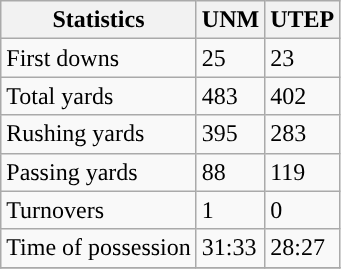<table class="wikitable">
<tr>
<th>Statistics</th>
<th>UNM</th>
<th>UTEP</th>
</tr>
<tr>
<td>First downs</td>
<td>25</td>
<td>23</td>
</tr>
<tr>
<td>Total yards</td>
<td>483</td>
<td>402</td>
</tr>
<tr>
<td>Rushing yards</td>
<td>395</td>
<td>283</td>
</tr>
<tr>
<td>Passing yards</td>
<td>88</td>
<td>119</td>
</tr>
<tr>
<td>Turnovers</td>
<td>1</td>
<td>0</td>
</tr>
<tr>
<td>Time of possession</td>
<td>31:33</td>
<td>28:27</td>
</tr>
<tr>
</tr>
</table>
